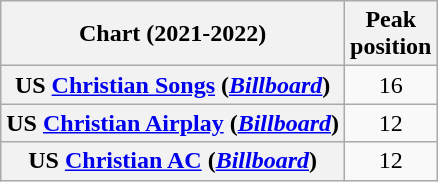<table class="wikitable sortable plainrowheaders" style="text-align:center">
<tr>
<th scope="col">Chart (2021-2022)</th>
<th scope="col">Peak<br> position</th>
</tr>
<tr>
<th scope="row">US <a href='#'>Christian Songs</a> (<a href='#'><em>Billboard</em></a>)</th>
<td>16</td>
</tr>
<tr>
<th scope="row">US <a href='#'>Christian Airplay</a> (<a href='#'><em>Billboard</em></a>)</th>
<td>12</td>
</tr>
<tr>
<th scope="row">US <a href='#'>Christian AC</a> (<a href='#'><em>Billboard</em></a>)</th>
<td>12</td>
</tr>
</table>
